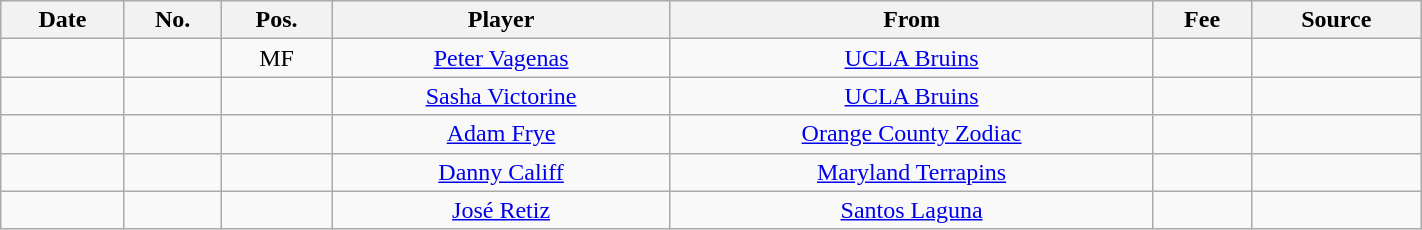<table class="wikitable plainrowheaders sortable" sortable" style="text-align:center;width:75%;">
<tr>
<th>Date</th>
<th>No.</th>
<th>Pos.</th>
<th>Player</th>
<th>From</th>
<th>Fee</th>
<th>Source</th>
</tr>
<tr>
<td></td>
<td></td>
<td>MF</td>
<td><a href='#'>Peter Vagenas</a></td>
<td><a href='#'>UCLA Bruins</a></td>
<td></td>
<td></td>
</tr>
<tr>
<td></td>
<td></td>
<td></td>
<td><a href='#'>Sasha Victorine</a></td>
<td><a href='#'>UCLA Bruins</a></td>
<td></td>
<td></td>
</tr>
<tr>
<td></td>
<td></td>
<td></td>
<td><a href='#'>Adam Frye</a></td>
<td><a href='#'>Orange County Zodiac</a></td>
<td></td>
<td></td>
</tr>
<tr>
<td></td>
<td></td>
<td></td>
<td><a href='#'>Danny Califf</a></td>
<td><a href='#'>Maryland Terrapins</a></td>
<td></td>
<td></td>
</tr>
<tr>
<td></td>
<td></td>
<td></td>
<td><a href='#'>José Retiz</a></td>
<td><a href='#'>Santos Laguna</a></td>
<td></td>
<td></td>
</tr>
</table>
